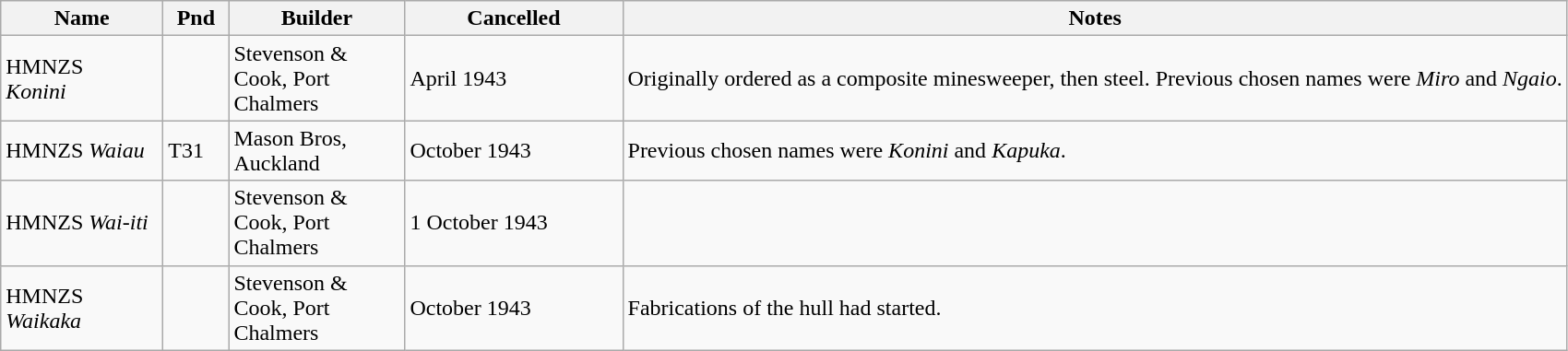<table class="wikitable">
<tr>
<th width="110">Name</th>
<th width="40">Pnd</th>
<th width="120">Builder</th>
<th width="150">Cancelled</th>
<th>Notes</th>
</tr>
<tr>
<td>HMNZS<br><em>Konini</em></td>
<td></td>
<td>Stevenson & Cook, Port Chalmers</td>
<td>April 1943</td>
<td>Originally ordered as a composite minesweeper, then steel. Previous chosen names were <em>Miro</em> and <em>Ngaio</em>.</td>
</tr>
<tr>
<td>HMNZS <em>Waiau</em></td>
<td>T31</td>
<td>Mason Bros, Auckland</td>
<td>October 1943</td>
<td>Previous chosen names were <em>Konini</em> and <em>Kapuka</em>.</td>
</tr>
<tr>
<td>HMNZS <em>Wai-iti</em></td>
<td></td>
<td>Stevenson & Cook, Port Chalmers</td>
<td>1 October 1943</td>
<td></td>
</tr>
<tr>
<td>HMNZS <em>Waikaka</em></td>
<td></td>
<td>Stevenson & Cook, Port Chalmers</td>
<td>October 1943</td>
<td>Fabrications of the hull had started.</td>
</tr>
</table>
